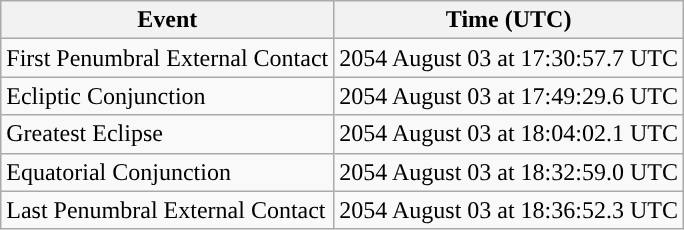<table class="wikitable">
<tr>
<th>Event</th>
<th>Time (UTC)</th>
</tr>
<tr>
<td>First Penumbral External Contact</td>
<td>2054 August 03 at 17:30:57.7 UTC</td>
</tr>
<tr>
<td>Ecliptic Conjunction</td>
<td>2054 August 03 at 17:49:29.6 UTC</td>
</tr>
<tr>
<td>Greatest Eclipse</td>
<td>2054 August 03 at 18:04:02.1 UTC</td>
</tr>
<tr>
<td>Equatorial Conjunction</td>
<td>2054 August 03 at 18:32:59.0 UTC</td>
</tr>
<tr>
<td>Last Penumbral External Contact</td>
<td>2054 August 03 at 18:36:52.3 UTC</td>
</tr>
</table>
